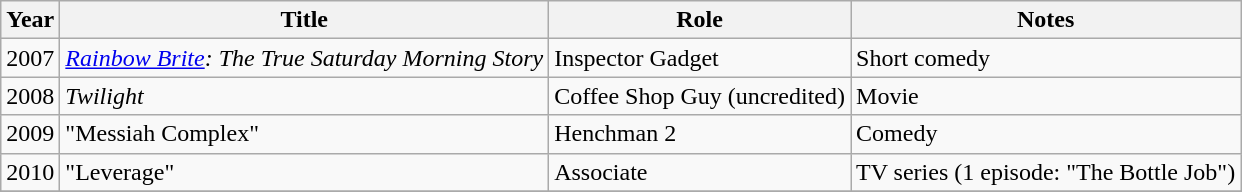<table class="wikitable sortable">
<tr>
<th>Year</th>
<th>Title</th>
<th>Role</th>
<th class="unsortable">Notes</th>
</tr>
<tr>
<td>2007</td>
<td><em><a href='#'>Rainbow Brite</a>: The True Saturday Morning Story</em></td>
<td>Inspector Gadget</td>
<td>Short comedy</td>
</tr>
<tr>
<td>2008</td>
<td><em>Twilight</em></td>
<td>Coffee Shop Guy (uncredited)</td>
<td>Movie</td>
</tr>
<tr>
<td>2009</td>
<td>"Messiah Complex"</td>
<td>Henchman 2</td>
<td>Comedy</td>
</tr>
<tr>
<td>2010</td>
<td>"Leverage"</td>
<td>Associate</td>
<td>TV series (1 episode: "The Bottle Job")</td>
</tr>
<tr>
</tr>
</table>
